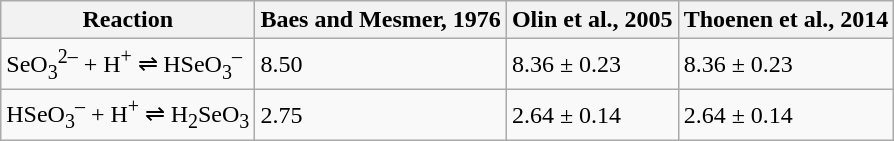<table class="wikitable">
<tr>
<th>Reaction</th>
<th>Baes and Mesmer, 1976</th>
<th>Olin et al., 2005</th>
<th>Thoenen et al., 2014</th>
</tr>
<tr>
<td>SeO<sub>3</sub><sup>2–</sup> + H<sup>+</sup> ⇌ HSeO<sub>3</sub><sup>–</sup></td>
<td>8.50</td>
<td>8.36 ± 0.23</td>
<td>8.36 ± 0.23</td>
</tr>
<tr>
<td>HSeO<sub>3</sub><sup>–</sup> + H<sup>+</sup> ⇌ H<sub>2</sub>SeO<sub>3</sub></td>
<td>2.75</td>
<td>2.64 ± 0.14</td>
<td>2.64 ± 0.14</td>
</tr>
</table>
